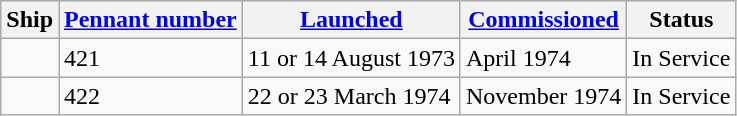<table class="wikitable">
<tr>
<th>Ship</th>
<th><a href='#'>Pennant number</a></th>
<th><a href='#'>Launched</a></th>
<th><a href='#'>Commissioned</a></th>
<th>Status</th>
</tr>
<tr>
<td></td>
<td>421</td>
<td>11 or 14 August 1973</td>
<td>April 1974</td>
<td>In Service</td>
</tr>
<tr>
<td></td>
<td>422</td>
<td>22 or 23 March 1974</td>
<td>November 1974</td>
<td>In Service</td>
</tr>
</table>
